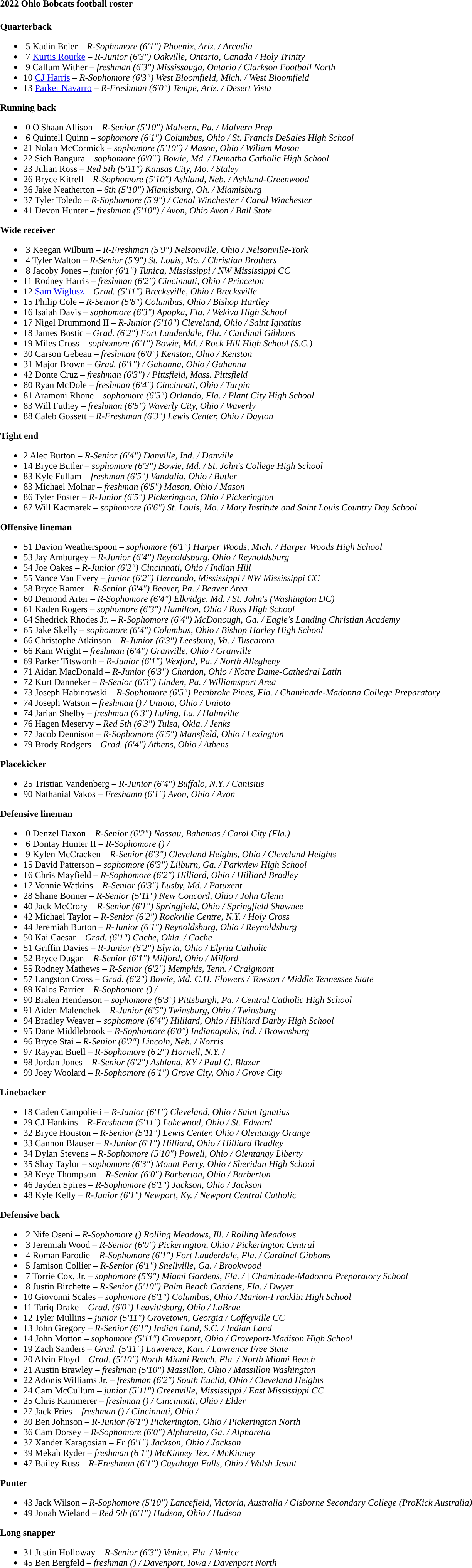<table class="toccolours" style="text-align: left;">
<tr>
<td colspan="11"><strong>2022 Ohio Bobcats football roster</strong></td>
</tr>
<tr>
<td valign="top"><br><strong>Quarterback</strong><ul><li> 5  Kadin Beler – <em> R-Sophomore (6'1") Phoenix, Ariz. / Arcadia</em></li><li> 7  <a href='#'>Kurtis Rourke</a> – <em> R-Junior (6'3") Oakville, Ontario, Canada / Holy Trinity</em></li><li> 9  Callum Wither – <em>freshman (6'3") Mississauga, Ontario / Clarkson Football North</em></li><li>10  <a href='#'>CJ Harris</a> – <em> R-Sophomore (6'3") West Bloomfield, Mich. / West Bloomfield</em></li><li>13  <a href='#'>Parker Navarro</a> – <em> R-Freshman (6'0") Tempe, Ariz. / Desert Vista</em></li></ul><strong>Running back</strong><ul><li> 0  O'Shaan Allison – <em> R-Senior (5'10") Malvern, Pa. / Malvern Prep</em></li><li> 6  Quintell Quinn – <em>sophomore (6'1") Columbus, Ohio / St. Francis DeSales High School</em></li><li>21  Nolan McCormick – <em>sophomore (5'10") / Mason, Ohio / Wiliam Mason</em></li><li>22  Sieh Bangura – <em>sophomore (6'0'") Bowie, Md. / Dematha Catholic High School</em></li><li>23  Julian Ross – <em> Red 5th (5'11") Kansas City, Mo. / Staley</em></li><li>26  Bryce Kitrell – <em> R-Sophomore (5'10") Ashland, Neb. / Ashland-Greenwood</em></li><li>36  Jake Neatherton – <em> 6th (5'10") Miamisburg, Oh. / Miamisburg</em></li><li>37  Tyler Toledo – <em> R-Sophomore (5'9") / Canal Winchester / Canal Winchester</em></li><li>41  Devon Hunter – <em>freshman (5'10") / Avon, Ohio Avon / Ball State</em></li></ul><strong>Wide receiver</strong><ul><li> 3  Keegan Wilburn – <em> R-Freshman (5'9") Nelsonville, Ohio / Nelsonville-York</em></li><li> 4  Tyler Walton – <em> R-Senior (5'9") St. Louis, Mo. / Christian Brothers</em></li><li> 8  Jacoby Jones – <em>junior (6'1") Tunica, Mississippi / NW Mississippi CC</em></li><li>11  Rodney Harris – <em>freshman (6'2") Cincinnati, Ohio / Princeton</em></li><li>12  <a href='#'>Sam Wiglusz</a> – <em> Grad. (5'11") Brecksville, Ohio / Brecksville</em></li><li>15  Philip Cole – <em> R-Senior (5'8") Columbus, Ohio / Bishop Hartley</em></li><li>16  Isaiah Davis – <em>sophomore (6'3") Apopka, Fla. / Wekiva High School</em></li><li>17  Nigel Drummond II – <em> R-Junior (5'10") Cleveland, Ohio / Saint Ignatius</em></li><li>18  James Bostic – <em> Grad. (6'2") Fort Lauderdale, Fla. / Cardinal Gibbons</em></li><li>19  Miles Cross – <em>sophomore (6'1") Bowie, Md. / Rock Hill High School (S.C.)</em></li><li>30  Carson Gebeau – <em>freshman (6'0") Kenston, Ohio / Kenston</em></li><li>31  Major Brown – <em> Grad. (6'1") / Gahanna, Ohio / Gahanna</em></li><li>42  Donte Cruz – <em>freshman (6'3") / Pittsfield, Mass. Pittsfield</em></li><li>80  Ryan McDole – <em>freshman (6'4") Cincinnati, Ohio / Turpin</em></li><li>81  Aramoni Rhone – <em>sophomore (6'5") Orlando, Fla. / Plant City High School</em></li><li>83  Will Futhey – <em>freshman (6'5") Waverly City, Ohio / Waverly</em></li><li>88  Caleb Gossett – <em> R-Freshman (6'3") Lewis Center, Ohio / Dayton</em></li></ul><strong>Tight end</strong><ul><li>2  Alec Burton – <em> R-Senior (6'4") Danville, Ind. / Danville</em></li><li>14  Bryce Butler – <em>sophomore (6'3") Bowie, Md. / St. John's College High School</em></li><li>83  Kyle Fullam – <em>freshman (6'5") Vandalia, Ohio / Butler</em></li><li>83  Michael Molnar – <em>freshman (6'5") Mason, Ohio / Mason</em></li><li>86  Tyler Foster – <em> R-Junior (6'5") Pickerington, Ohio / Pickerington</em></li><li>87  Will Kacmarek – <em>sophomore (6'6") St. Louis, Mo. / Mary Institute and Saint Louis Country Day School</em></li></ul><strong>Offensive lineman</strong><ul><li>51  Davion Weatherspoon – <em>sophomore (6'1") Harper Woods, Mich. / Harper Woods High School</em></li><li>53  Jay Amburgey – <em> R-Junior (6'4") Reynoldsburg, Ohio / Reynoldsburg</em></li><li>54  Joe Oakes – <em> R-Junior (6'2") Cincinnati, Ohio / Indian Hill</em></li><li>55  Vance Van Every – <em>junior (6'2") Hernando, Mississippi / NW Mississippi CC</em></li><li>58  Bryce Ramer – <em> R-Senior (6'4") Beaver, Pa. / Beaver Area</em></li><li>60  Demond Arter – <em> R-Sophomore (6'4") Elkridge, Md. / St. John's (Washington DC)</em></li><li>61  Kaden Rogers – <em>sophomore (6'3") Hamilton, Ohio / Ross High School</em></li><li>64  Shedrick Rhodes Jr. – <em> R-Sophomore (6'4") McDonough, Ga. / Eagle's Landing Christian Academy</em></li><li>65  Jake Skelly – <em>sophomore (6'4") Columbus, Ohio / Bishop Harley High School</em></li><li>66  Christophe Atkinson – <em> R-Junior (6'3") Leesburg, Va. / Tuscarora</em></li><li>66  Kam Wright – <em>freshman (6'4") Granville, Ohio / Granville</em></li><li>69  Parker Titsworth – <em> R-Junior (6'1") Wexford, Pa. / North Allegheny</em></li><li>71  Aidan MacDonald – <em> R-Junior (6'3") Chardon, Ohio / Notre Dame-Cathedral Latin</em></li><li>72  Kurt Danneker – <em> R-Senior (6'3") Linden, Pa. / Williamsport Area</em></li><li>73  Joseph Habinowski – <em> R-Sophomore (6'5") Pembroke Pines, Fla. / Chaminade-Madonna College Preparatory</em></li><li>74  Joseph Watson – <em>freshman () / Unioto, Ohio / Unioto</em></li><li>74  Jarian Shelby – <em>freshman (6'3") Luling, La. / Hahnville</em></li><li>76  Hagen Meservy – <em> Red 5th (6'3") Tulsa, Okla. / Jenks</em></li><li>77  Jacob Dennison – <em> R-Sophomore (6'5") Mansfield, Ohio / Lexington</em></li><li>79  Brody Rodgers – <em> Grad. (6'4") Athens, Ohio / Athens</em></li></ul><strong>Placekicker</strong><ul><li>25  Tristian Vandenberg – <em> R-Junior (6'4") Buffalo, N.Y. / Canisius</em></li><li>90  Nathanial Vakos – <em> Freshamn (6'1") Avon, Ohio / Avon</em></li></ul><strong>Defensive lineman</strong><ul><li> 0  Denzel Daxon – <em> R-Senior (6'2") Nassau, Bahamas / Carol City (Fla.)</em></li><li> 6  Dontay Hunter II – <em> R-Sophomore () /</em></li><li> 9  Kylen McCracken – <em> R-Senior (6'3") Cleveland Heights, Ohio / Cleveland Heights</em></li><li>15  David Patterson – <em>sophomore (6'3") Lilburn, Ga. / Parkview High School</em></li><li>16  Chris Mayfield – <em> R-Sophomore (6'2") Hilliard, Ohio / Hilliard Bradley</em></li><li>17  Vonnie Watkins – <em> R-Senior (6'3") Lusby, Md. / Patuxent</em></li><li>28  Shane Bonner – <em> R-Senior (5'11") New Concord, Ohio / John Glenn</em></li><li>40  Jack McCrory – <em> R-Senior (6'1") Springfield, Ohio / Springfield Shawnee</em></li><li>42  Michael Taylor – <em> R-Senior (6'2") Rockville Centre, N.Y. / Holy Cross</em></li><li>44  Jeremiah Burton – <em> R-Junior (6'1") Reynoldsburg, Ohio / Reynoldsburg</em></li><li>50  Kai Caesar – <em> Grad. (6'1") Cache, Okla. / Cache</em></li><li>51  Griffin Davies – <em> R-Junior (6'2") Elyria, Ohio / Elyria Catholic</em></li><li>52  Bryce Dugan – <em> R-Senior (6'1") Milford, Ohio / Milford</em></li><li>55  Rodney Mathews – <em> R-Senior (6'2") Memphis, Tenn. / Craigmont</em></li><li>57  Langston Cross – <em> Grad. (6'2") Bowie, Md. C.H. Flowers / Towson / Middle Tennessee State</em></li><li>89  Kalos Farrier – <em> R-Sophomore ()  / </em></li><li>90  Bralen Henderson – <em>sophomore (6'3") Pittsburgh, Pa. / Central Catholic High School</em></li><li>91  Aiden Malenchek – <em> R-Junior (6'5") Twinsburg, Ohio / Twinsburg</em></li><li>94  Bradley Weaver – <em>sophomore (6'4") Hilliard, Ohio / Hilliard Darby High School</em></li><li>95  Dane Middlebrook – <em> R-Sophomore (6'0") Indianapolis, Ind. / Brownsburg</em></li><li>96  Bryce Stai – <em> R-Senior (6'2") Lincoln, Neb. / Norris</em></li><li>97  Rayyan Buell – <em> R-Sophomore (6'2") Hornell, N.Y. /</em></li><li>98  Jordan Jones – <em> R-Senior (6'2") Ashland, KY / Paul G. Blazar</em></li><li>99  Joey Woolard – <em> R-Sophomore (6'1") Grove City, Ohio / Grove City</em></li></ul><strong>Linebacker</strong><ul><li>18  Caden Campolieti – <em> R-Junior (6'1") Cleveland, Ohio / Saint Ignatius</em></li><li>29  CJ Hankins – <em> R-Freshamn (5'11") Lakewood, Ohio / St. Edward</em></li><li>32  Bryce Houston – <em> R-Senior (5'11") Lewis Center, Ohio / Olentangy Orange</em></li><li>33  Cannon Blauser – <em> R-Junior (6'1") Hilliard, Ohio / Hilliard Bradley</em></li><li>34  Dylan Stevens – <em> R-Sophomore (5'10") Powell, Ohio / Olentangy Liberty</em></li><li>35  Shay Taylor – <em>sophomore (6'3") Mount Perry, Ohio / Sheridan High School</em></li><li>38  Keye Thompson – <em> R-Senior (6'0") Barberton, Ohio / Barberton</em></li><li>46  Jayden Spires – <em> R-Sophomore (6'1") Jackson, Ohio / Jackson</em></li><li>48  Kyle Kelly – <em> R-Junior (6'1") Newport, Ky. / Newport Central Catholic</em></li></ul><strong>Defensive back</strong><ul><li> 2  Nife Oseni – <em> R-Sophomore () Rolling Meadows, Ill. / Rolling Meadows</em></li><li> 3  Jeremiah Wood – <em> R-Senior (6'0") Pickerington, Ohio / Pickerington Central</em></li><li> 4  Roman Parodie – <em> R-Sophomore (6'1") Fort Lauderdale, Fla. / Cardinal Gibbons</em></li><li> 5  Jamison Collier – <em> R-Senior (6'1") Snellville, Ga. / Brookwood</em></li><li> 7  Torrie Cox, Jr. – <em>sophomore (5'9") Miami Gardens, Fla. / | Chaminade-Madonna Preparatory School</em></li><li> 8  Justin Birchette – <em> R-Senior (5'10") Palm Beach Gardens, Fla. / Dwyer</em></li><li>10  Giovonni Scales – <em>sophomore (6'1") Columbus, Ohio / Marion-Franklin High School</em></li><li>11  Tariq Drake – <em> Grad. (6'0") Leavittsburg, Ohio / LaBrae</em></li><li>12  Tyler Mullins – <em>junior (5'11") Grovetown, Georgia / Coffeyville CC</em></li><li>13  John Gregory – <em> R-Senior (6'1") Indian Land, S.C. / Indian Land</em></li><li>14  John Motton – <em>sophomore (5'11") Groveport, Ohio / Groveport-Madison High School</em></li><li>19  Zach Sanders – <em> Grad. (5'11") Lawrence, Kan. / Lawrence Free State</em></li><li>20  Alvin Floyd – <em> Grad. (5'10") North Miami Beach, Fla. / North Miami Beach</em></li><li>21 Austin Brawley – <em>freshman (5'10") Massillon, Ohio / Massillon Washington</em></li><li>22 Adonis Williams Jr. – <em>freshman (6'2") South Euclid, Ohio / Cleveland Heights</em></li><li>24 Cam McCullum – <em>junior (5'11") Greenville, Mississippi / East Mississippi CC</em></li><li>25 Chris Kammerer – <em>freshman () / Cincinnati, Ohio / Elder</em></li><li>27 Jack Fries – <em>freshman () / Cincinnati, Ohio / </em></li><li>30 Ben Johnson – <em> R-Junior (6'1") Pickerington, Ohio / Pickerington North</em></li><li>36 Cam Dorsey – <em> R-Sophomore (6'0") Alpharetta, Ga. / Alpharetta</em></li><li>37 Xander Karagosian – <em> Fr (6'1") Jackson, Ohio / Jackson</em></li><li>39 Mekah Ryder – <em>freshman (6'1") McKinney Tex. / McKinney</em></li><li>47 Bailey Russ – <em> R-Freshman (6'1") Cuyahoga Falls, Ohio / Walsh Jesuit</em></li></ul><strong>Punter</strong><ul><li>43  Jack Wilson – <em> R-Sophomore (5'10") Lancefield, Victoria, Australia / Gisborne Secondary College (ProKick Australia)</em></li><li>49  Jonah Wieland – <em> Red 5th (6'1") Hudson, Ohio / Hudson</em></li></ul><strong>Long snapper</strong><ul><li>31  Justin Holloway – <em> R-Senior (6'3") Venice, Fla. / Venice</em></li><li>45  Ben Bergfeld – <em>freshman ()  / Davenport, Iowa / Davenport North</em></li></ul></td>
</tr>
<tr>
</tr>
</table>
